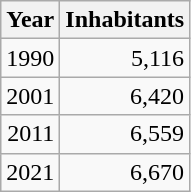<table cellspacing="0" cellpadding="0">
<tr>
<td valign="top"><br><table class="wikitable sortable zebra hintergrundfarbe5">
<tr>
<th>Year</th>
<th>Inhabitants</th>
</tr>
<tr align="right">
<td>1990</td>
<td>5,116</td>
</tr>
<tr align="right">
<td>2001</td>
<td>6,420</td>
</tr>
<tr align="right">
<td>2011</td>
<td>6,559</td>
</tr>
<tr align="right">
<td>2021</td>
<td>6,670</td>
</tr>
</table>
</td>
</tr>
</table>
